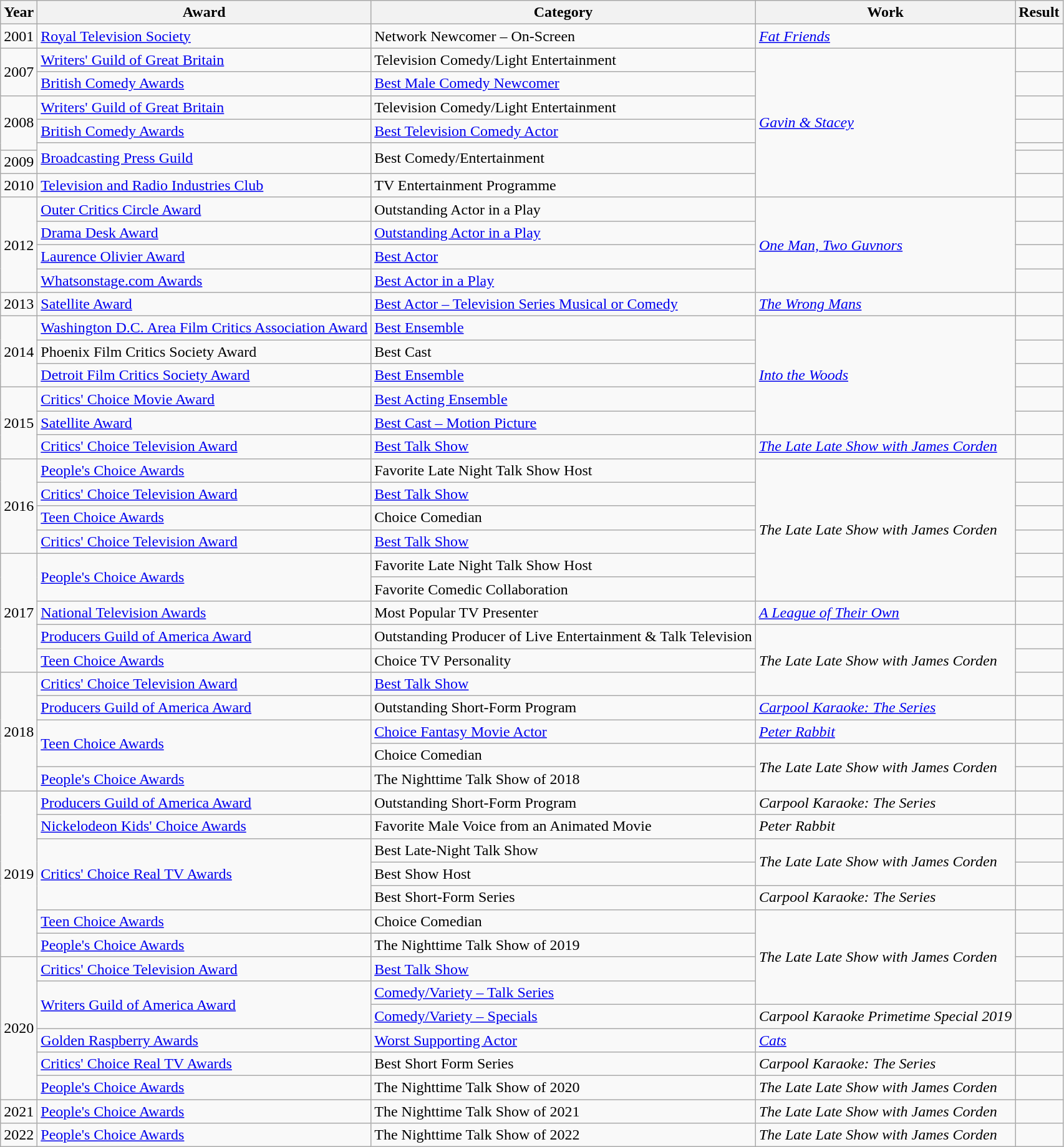<table class="wikitable sortable">
<tr>
<th>Year</th>
<th>Award</th>
<th>Category</th>
<th>Work</th>
<th>Result</th>
</tr>
<tr>
<td>2001</td>
<td><a href='#'>Royal Television Society</a></td>
<td>Network Newcomer – On-Screen</td>
<td><em><a href='#'>Fat Friends</a></em></td>
<td></td>
</tr>
<tr>
<td rowspan="2">2007</td>
<td><a href='#'>Writers' Guild of Great Britain</a></td>
<td>Television Comedy/Light Entertainment</td>
<td rowspan="7"><em><a href='#'>Gavin & Stacey</a></em></td>
<td></td>
</tr>
<tr>
<td><a href='#'>British Comedy Awards</a></td>
<td><a href='#'>Best Male Comedy Newcomer</a></td>
<td></td>
</tr>
<tr>
<td rowspan="3">2008</td>
<td><a href='#'>Writers' Guild of Great Britain</a></td>
<td>Television Comedy/Light Entertainment</td>
<td></td>
</tr>
<tr>
<td><a href='#'>British Comedy Awards</a></td>
<td><a href='#'>Best Television Comedy Actor</a></td>
<td></td>
</tr>
<tr>
<td rowspan="2"><a href='#'>Broadcasting Press Guild</a></td>
<td rowspan="2">Best Comedy/Entertainment</td>
<td></td>
</tr>
<tr>
<td>2009</td>
<td></td>
</tr>
<tr>
<td>2010</td>
<td><a href='#'>Television and Radio Industries Club</a></td>
<td>TV Entertainment Programme</td>
<td></td>
</tr>
<tr>
<td rowspan="4">2012</td>
<td><a href='#'>Outer Critics Circle Award</a></td>
<td>Outstanding Actor in a Play</td>
<td rowspan="4"><em><a href='#'>One Man, Two Guvnors</a></em></td>
<td></td>
</tr>
<tr>
<td><a href='#'>Drama Desk Award</a></td>
<td><a href='#'>Outstanding Actor in a Play</a></td>
<td></td>
</tr>
<tr>
<td><a href='#'>Laurence Olivier Award</a></td>
<td><a href='#'>Best Actor</a></td>
<td></td>
</tr>
<tr>
<td><a href='#'>Whatsonstage.com Awards</a></td>
<td><a href='#'>Best Actor in a Play</a></td>
<td></td>
</tr>
<tr>
<td>2013</td>
<td><a href='#'>Satellite Award</a></td>
<td><a href='#'>Best Actor – Television Series Musical or Comedy</a></td>
<td><em><a href='#'>The Wrong Mans</a></em></td>
<td></td>
</tr>
<tr>
<td rowspan="3">2014</td>
<td><a href='#'>Washington D.C. Area Film Critics Association Award</a></td>
<td><a href='#'>Best Ensemble</a></td>
<td rowspan="5"><em><a href='#'>Into the Woods</a></em></td>
<td></td>
</tr>
<tr>
<td>Phoenix Film Critics Society Award</td>
<td>Best Cast</td>
<td></td>
</tr>
<tr>
<td><a href='#'>Detroit Film Critics Society Award</a></td>
<td><a href='#'>Best Ensemble</a></td>
<td></td>
</tr>
<tr>
<td rowspan="3">2015</td>
<td><a href='#'>Critics' Choice Movie Award</a></td>
<td><a href='#'>Best Acting Ensemble</a></td>
<td></td>
</tr>
<tr>
<td><a href='#'>Satellite Award</a></td>
<td><a href='#'>Best Cast – Motion Picture</a></td>
<td></td>
</tr>
<tr>
<td><a href='#'>Critics' Choice Television Award</a></td>
<td><a href='#'>Best Talk Show</a></td>
<td><em><a href='#'>The Late Late Show with James Corden</a></em></td>
<td></td>
</tr>
<tr>
<td rowspan="4">2016</td>
<td><a href='#'>People's Choice Awards</a></td>
<td>Favorite Late Night Talk Show Host</td>
<td rowspan="6"><em>The Late Late Show with James Corden</em></td>
<td></td>
</tr>
<tr>
<td><a href='#'>Critics' Choice Television Award</a></td>
<td><a href='#'>Best Talk Show</a></td>
<td></td>
</tr>
<tr>
<td><a href='#'>Teen Choice Awards</a></td>
<td>Choice Comedian</td>
<td></td>
</tr>
<tr>
<td><a href='#'>Critics' Choice Television Award</a></td>
<td><a href='#'>Best Talk Show</a></td>
<td></td>
</tr>
<tr>
<td rowspan="5">2017</td>
<td rowspan="2"><a href='#'>People's Choice Awards</a></td>
<td>Favorite Late Night Talk Show Host</td>
<td></td>
</tr>
<tr>
<td>Favorite Comedic Collaboration</td>
<td></td>
</tr>
<tr>
<td><a href='#'>National Television Awards</a></td>
<td>Most Popular TV Presenter</td>
<td><em><a href='#'>A League of Their Own</a></em></td>
<td></td>
</tr>
<tr>
<td><a href='#'>Producers Guild of America Award</a></td>
<td>Outstanding Producer of Live Entertainment & Talk Television</td>
<td rowspan="3"><em>The Late Late Show with James Corden</em></td>
<td></td>
</tr>
<tr>
<td><a href='#'>Teen Choice Awards</a></td>
<td>Choice TV Personality</td>
<td></td>
</tr>
<tr>
<td rowspan="5">2018</td>
<td><a href='#'>Critics' Choice Television Award</a></td>
<td><a href='#'>Best Talk Show</a></td>
<td></td>
</tr>
<tr>
<td><a href='#'>Producers Guild of America Award</a></td>
<td>Outstanding Short-Form Program</td>
<td><em><a href='#'>Carpool Karaoke: The Series</a></em></td>
<td></td>
</tr>
<tr>
<td rowspan="2"><a href='#'>Teen Choice Awards</a></td>
<td><a href='#'>Choice Fantasy Movie Actor</a></td>
<td><em><a href='#'>Peter Rabbit</a></em></td>
<td></td>
</tr>
<tr>
<td>Choice Comedian</td>
<td rowspan="2"><em>The Late Late Show with James Corden</em></td>
<td></td>
</tr>
<tr>
<td><a href='#'>People's Choice Awards</a></td>
<td>The Nighttime Talk Show of 2018</td>
<td></td>
</tr>
<tr>
<td rowspan="7">2019</td>
<td><a href='#'>Producers Guild of America Award</a></td>
<td>Outstanding Short-Form Program</td>
<td><em>Carpool Karaoke: The Series</em></td>
<td></td>
</tr>
<tr>
<td><a href='#'>Nickelodeon Kids' Choice Awards</a></td>
<td>Favorite Male Voice from an Animated Movie</td>
<td><em>Peter Rabbit</em></td>
<td></td>
</tr>
<tr>
<td rowspan="3"><a href='#'>Critics' Choice Real TV Awards</a></td>
<td>Best Late-Night Talk Show</td>
<td rowspan="2"><em>The Late Late Show with James Corden</em></td>
<td></td>
</tr>
<tr>
<td>Best Show Host</td>
<td></td>
</tr>
<tr>
<td>Best Short-Form Series</td>
<td><em>Carpool Karaoke: The Series</em></td>
<td></td>
</tr>
<tr>
<td><a href='#'>Teen Choice Awards</a></td>
<td>Choice Comedian</td>
<td rowspan="4"><em>The Late Late Show with James Corden</em></td>
<td></td>
</tr>
<tr>
<td><a href='#'>People's Choice Awards</a></td>
<td>The Nighttime Talk Show of 2019</td>
<td></td>
</tr>
<tr>
<td rowspan="6">2020</td>
<td><a href='#'>Critics' Choice Television Award</a></td>
<td><a href='#'>Best Talk Show</a></td>
<td></td>
</tr>
<tr>
<td rowspan=2><a href='#'>Writers Guild of America Award</a></td>
<td><a href='#'>Comedy/Variety – Talk Series</a></td>
<td></td>
</tr>
<tr>
<td><a href='#'>Comedy/Variety – Specials</a></td>
<td><em>Carpool Karaoke Primetime Special 2019</em></td>
<td></td>
</tr>
<tr>
<td><a href='#'>Golden Raspberry Awards</a></td>
<td><a href='#'>Worst Supporting Actor</a></td>
<td><em><a href='#'>Cats</a></em></td>
<td></td>
</tr>
<tr>
<td><a href='#'>Critics' Choice Real TV Awards</a></td>
<td>Best Short Form Series</td>
<td><em>Carpool Karaoke: The Series</em></td>
<td></td>
</tr>
<tr>
<td><a href='#'>People's Choice Awards</a></td>
<td>The Nighttime Talk Show of 2020</td>
<td><em>The Late Late Show with James Corden</em></td>
<td></td>
</tr>
<tr>
<td>2021</td>
<td><a href='#'>People's Choice Awards</a></td>
<td>The Nighttime Talk Show of 2021</td>
<td><em>The Late Late Show with James Corden</em></td>
<td></td>
</tr>
<tr>
<td>2022</td>
<td><a href='#'>People's Choice Awards</a></td>
<td>The Nighttime Talk Show of 2022</td>
<td><em>The Late Late Show with James Corden</em></td>
<td></td>
</tr>
</table>
